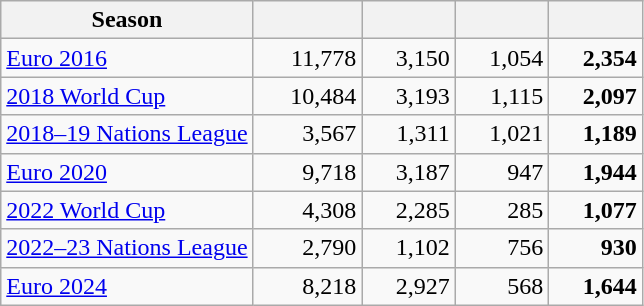<table class="wikitable sortable" style="text-align:right">
<tr>
<th>Season</th>
<th width=65></th>
<th width=55></th>
<th width=55></th>
<th width=55></th>
</tr>
<tr>
<td align=left><a href='#'>Euro 2016</a></td>
<td>11,778</td>
<td>3,150</td>
<td>1,054</td>
<td><strong>2,354</strong></td>
</tr>
<tr>
<td align=left><a href='#'>2018 World Cup</a></td>
<td>10,484</td>
<td>3,193</td>
<td>1,115</td>
<td><strong>2,097</strong></td>
</tr>
<tr>
<td align=left><a href='#'>2018–19 Nations League</a></td>
<td>3,567</td>
<td>1,311</td>
<td>1,021</td>
<td><strong>1,189</strong></td>
</tr>
<tr>
<td align=left><a href='#'>Euro 2020</a></td>
<td>9,718</td>
<td>3,187</td>
<td>947</td>
<td><strong>1,944</strong></td>
</tr>
<tr>
<td align=left><a href='#'>2022 World Cup</a></td>
<td>4,308</td>
<td>2,285</td>
<td>285</td>
<td><strong>1,077</strong></td>
</tr>
<tr>
<td align=left><a href='#'>2022–23 Nations League</a></td>
<td>2,790</td>
<td>1,102</td>
<td>756</td>
<td><strong>930</strong></td>
</tr>
<tr>
<td align=left><a href='#'>Euro 2024</a></td>
<td>8,218</td>
<td>2,927</td>
<td>568</td>
<td><strong>1,644</strong></td>
</tr>
</table>
